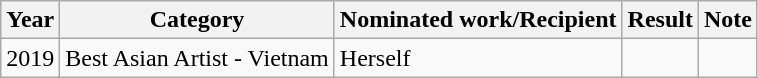<table class="wikitable">
<tr>
<th>Year</th>
<th>Category</th>
<th>Nominated work/Recipient</th>
<th>Result</th>
<th>Note</th>
</tr>
<tr>
<td>2019</td>
<td>Best Asian Artist - Vietnam</td>
<td>Herself</td>
<td></td>
<td></td>
</tr>
</table>
